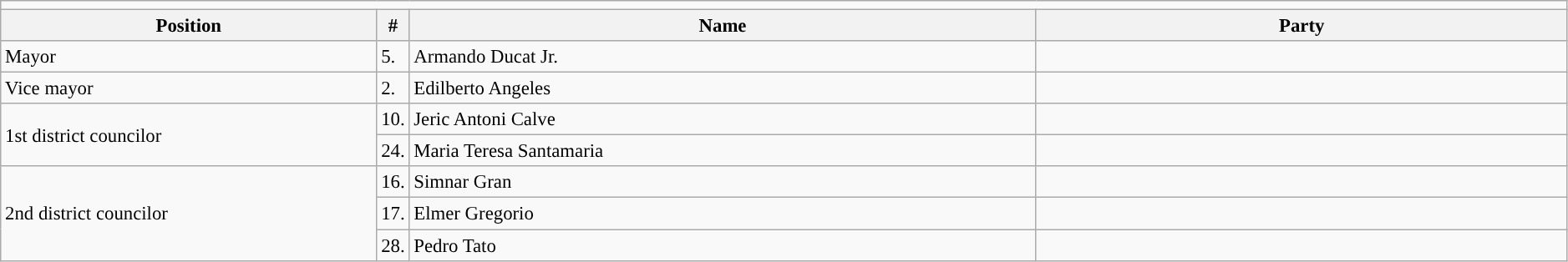<table class=wikitable style="font-size:95%" width=99%>
<tr>
<td colspan="5"></td>
</tr>
<tr>
<th width=24%>Position</th>
<th width=1%>#</th>
<th width=40%>Name</th>
<th colspan=2>Party</th>
</tr>
<tr>
<td>Mayor</td>
<td>5.</td>
<td>Armando Ducat Jr.</td>
<td></td>
</tr>
<tr>
<td>Vice mayor</td>
<td>2.</td>
<td>Edilberto Angeles</td>
<td></td>
</tr>
<tr>
<td rowspan="2">1st district councilor</td>
<td>10.</td>
<td>Jeric Antoni Calve</td>
<td></td>
</tr>
<tr>
<td>24.</td>
<td>Maria Teresa Santamaria</td>
<td></td>
</tr>
<tr>
<td rowspan="3">2nd district councilor</td>
<td>16.</td>
<td>Simnar Gran</td>
<td></td>
</tr>
<tr>
<td>17.</td>
<td>Elmer Gregorio</td>
<td></td>
</tr>
<tr>
<td>28.</td>
<td>Pedro Tato</td>
<td></td>
</tr>
</table>
